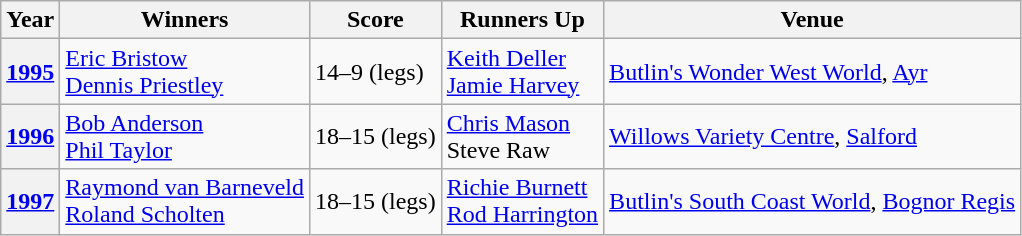<table class="wikitable sortable">
<tr>
<th>Year</th>
<th>Winners</th>
<th>Score</th>
<th>Runners Up</th>
<th>Venue</th>
</tr>
<tr>
<th><a href='#'>1995</a></th>
<td> <a href='#'>Eric Bristow</a><br> <a href='#'>Dennis Priestley</a></td>
<td>14–9 (legs)</td>
<td> <a href='#'>Keith Deller</a><br> <a href='#'>Jamie Harvey</a></td>
<td><a href='#'>Butlin's Wonder West World</a>, <a href='#'>Ayr</a></td>
</tr>
<tr>
<th><a href='#'>1996</a></th>
<td> <a href='#'>Bob Anderson</a><br> <a href='#'>Phil Taylor</a></td>
<td>18–15 (legs)</td>
<td> <a href='#'>Chris Mason</a><br> Steve Raw</td>
<td><a href='#'>Willows Variety Centre</a>, <a href='#'>Salford</a></td>
</tr>
<tr>
<th><a href='#'>1997</a></th>
<td> <a href='#'>Raymond van Barneveld</a><br> <a href='#'>Roland Scholten</a></td>
<td>18–15 (legs)</td>
<td> <a href='#'>Richie Burnett</a><br> <a href='#'>Rod Harrington</a></td>
<td><a href='#'>Butlin's South Coast World</a>, <a href='#'>Bognor Regis</a></td>
</tr>
</table>
